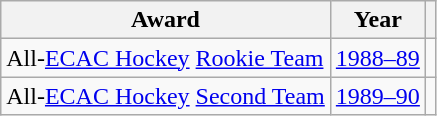<table class="wikitable">
<tr>
<th>Award</th>
<th>Year</th>
<th></th>
</tr>
<tr>
<td>All-<a href='#'>ECAC Hockey</a> <a href='#'>Rookie Team</a></td>
<td><a href='#'>1988–89</a></td>
<td></td>
</tr>
<tr>
<td>All-<a href='#'>ECAC Hockey</a> <a href='#'>Second Team</a></td>
<td><a href='#'>1989–90</a></td>
<td></td>
</tr>
</table>
